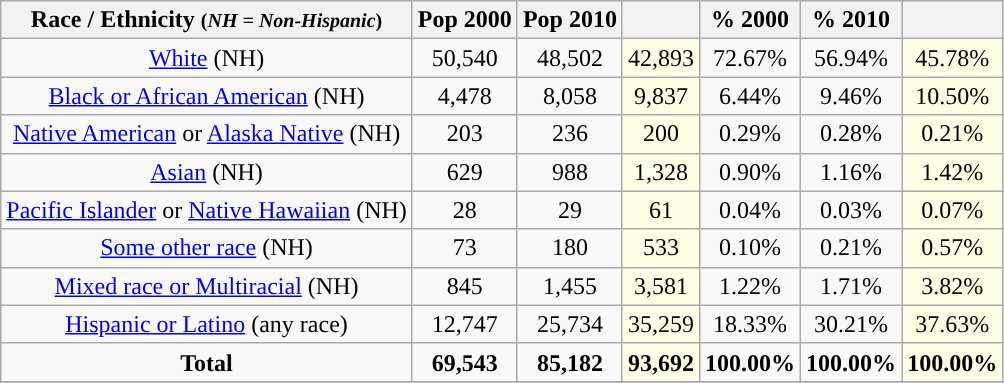<table class="wikitable" style="text-align:center;">
<tr>
<th>Race / Ethnicity <small>(<em>NH = Non-Hispanic</em>)</small></th>
<th>Pop 2000</th>
<th>Pop 2010</th>
<th></th>
<th>% 2000</th>
<th>% 2010</th>
<th></th>
</tr>
<tr>
<td><a href='#'>White</a> (NH)</td>
<td>50,540</td>
<td>48,502</td>
<td style='background: #ffffe6;'>42,893</td>
<td>72.67%</td>
<td>56.94%</td>
<td style='background: #ffffe6;'>45.78%</td>
</tr>
<tr>
<td><a href='#'>Black or African American</a> (NH)</td>
<td>4,478</td>
<td>8,058</td>
<td style='background: #ffffe6;'>9,837</td>
<td>6.44%</td>
<td>9.46%</td>
<td style='background: #ffffe6;'>10.50%</td>
</tr>
<tr>
<td><a href='#'>Native American</a> or <a href='#'>Alaska Native</a> (NH)</td>
<td>203</td>
<td>236</td>
<td style='background: #ffffe6;'>200</td>
<td>0.29%</td>
<td>0.28%</td>
<td style='background: #ffffe6;'>0.21%</td>
</tr>
<tr>
<td><a href='#'>Asian</a> (NH)</td>
<td>629</td>
<td>988</td>
<td style='background: #ffffe6;'>1,328</td>
<td>0.90%</td>
<td>1.16%</td>
<td style='background: #ffffe6;'>1.42%</td>
</tr>
<tr>
<td><a href='#'>Pacific Islander</a> or <a href='#'>Native Hawaiian</a> (NH)</td>
<td>28</td>
<td>29</td>
<td style='background: #ffffe6;'>61</td>
<td>0.04%</td>
<td>0.03%</td>
<td style='background: #ffffe6;'>0.07%</td>
</tr>
<tr>
<td><a href='#'>Some other race</a> (NH)</td>
<td>73</td>
<td>180</td>
<td style='background: #ffffe6;'>533</td>
<td>0.10%</td>
<td>0.21%</td>
<td style='background: #ffffe6;'>0.57%</td>
</tr>
<tr>
<td><a href='#'>Mixed race or Multiracial</a> (NH)</td>
<td>845</td>
<td>1,455</td>
<td style='background: #ffffe6;'>3,581</td>
<td>1.22%</td>
<td>1.71%</td>
<td style='background: #ffffe6;'>3.82%</td>
</tr>
<tr>
<td><a href='#'>Hispanic or Latino</a> (any race)</td>
<td>12,747</td>
<td>25,734</td>
<td style='background: #ffffe6;'>35,259</td>
<td>18.33%</td>
<td>30.21%</td>
<td style='background: #ffffe6;'>37.63%</td>
</tr>
<tr>
<td><strong>Total</strong></td>
<td><strong>69,543</strong></td>
<td><strong>85,182</strong></td>
<td style='background: #ffffe6;'><strong>93,692</strong></td>
<td><strong>100.00%</strong></td>
<td><strong>100.00%</strong></td>
<td style='background: #ffffe6;'><strong>100.00%</strong></td>
</tr>
<tr>
</tr>
</table>
